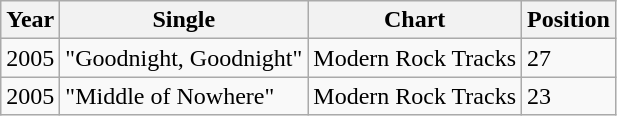<table class="wikitable">
<tr>
<th>Year</th>
<th>Single</th>
<th>Chart</th>
<th>Position</th>
</tr>
<tr>
<td>2005</td>
<td>"Goodnight, Goodnight"</td>
<td>Modern Rock Tracks</td>
<td>27</td>
</tr>
<tr>
<td>2005</td>
<td>"Middle of Nowhere"</td>
<td>Modern Rock Tracks</td>
<td>23</td>
</tr>
</table>
